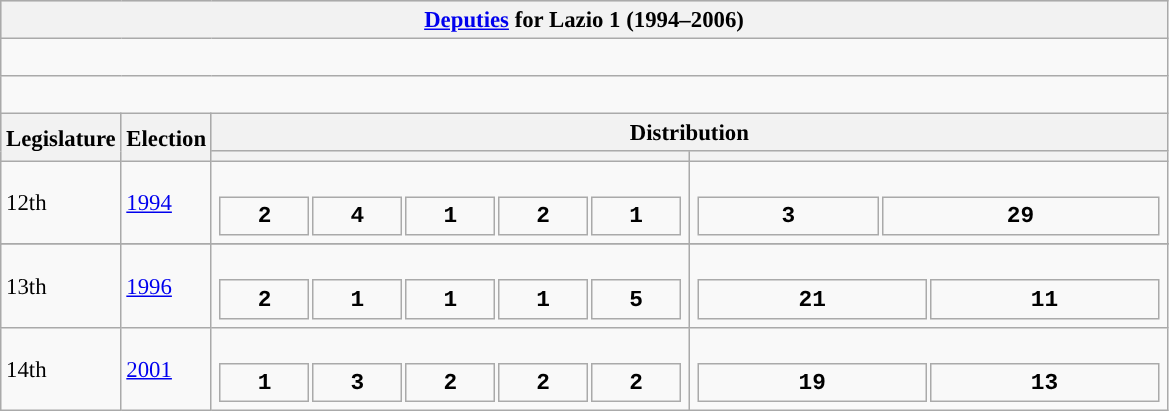<table class="wikitable" style="font-size:95%;">
<tr bgcolor="#CCCCCC">
<th colspan="4"><a href='#'>Deputies</a> for Lazio 1 (1994–2006)</th>
</tr>
<tr>
<td colspan="4"><br>









</td>
</tr>
<tr>
<td colspan="4"><br>




</td>
</tr>
<tr bgcolor="#CCCCCC">
<th rowspan=2>Legislature</th>
<th rowspan=2>Election</th>
<th colspan=2>Distribution</th>
</tr>
<tr>
<th></th>
<th></th>
</tr>
<tr>
<td>12th</td>
<td><a href='#'>1994</a></td>
<td><br><table style="width:20.5em; font-size:100%; text-align:center; font-family:Courier New;">
<tr style="font-weight:bold">
<td style="background:">2</td>
<td style="background:">4</td>
<td style="background:">1</td>
<td style="background:">2</td>
<td style="background:">1</td>
</tr>
</table>
</td>
<td><br><table style="width:20.5em; font-size:100%; text-align:center; font-family:Courier New;">
<tr style="font-weight:bold">
<td style="background:">3</td>
<td style="background:">29</td>
</tr>
</table>
</td>
</tr>
<tr>
</tr>
<tr>
<td>13th</td>
<td><a href='#'>1996</a></td>
<td><br><table style="width:20.5em; font-size:100%; text-align:center; font-family:Courier New;">
<tr style="font-weight:bold">
<td style="background:">2</td>
<td style="background:">1</td>
<td style="background:">1</td>
<td style="background:">1</td>
<td style="background:">5</td>
</tr>
</table>
</td>
<td><br><table style="width:20.5em; font-size:100%; text-align:center; font-family:Courier New;">
<tr style="font-weight:bold">
<td style="background:">21</td>
<td style="background:">11</td>
</tr>
</table>
</td>
</tr>
<tr>
<td>14th</td>
<td><a href='#'>2001</a></td>
<td><br><table style="width:20.5em; font-size:100%; text-align:center; font-family:Courier New;">
<tr style="font-weight:bold">
<td style="background:">1</td>
<td style="background:">3</td>
<td style="background:">2</td>
<td style="background:">2</td>
<td style="background:">2</td>
</tr>
</table>
</td>
<td><br><table style="width:20.5em; font-size:100%; text-align:center; font-family:Courier New;">
<tr style="font-weight:bold">
<td style="background:">19</td>
<td style="background:">13</td>
</tr>
</table>
</td>
</tr>
</table>
